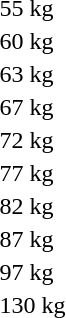<table>
<tr>
<td>55 kg</td>
<td></td>
<td></td>
<td></td>
</tr>
<tr>
<td>60 kg</td>
<td></td>
<td></td>
<td></td>
</tr>
<tr>
<td>63 kg</td>
<td></td>
<td></td>
<td></td>
</tr>
<tr>
<td>67 kg</td>
<td></td>
<td></td>
<td></td>
</tr>
<tr>
<td>72 kg</td>
<td></td>
<td></td>
<td></td>
</tr>
<tr>
<td>77 kg</td>
<td></td>
<td></td>
<td></td>
</tr>
<tr>
<td>82 kg</td>
<td></td>
<td></td>
<td></td>
</tr>
<tr>
<td>87 kg</td>
<td></td>
<td></td>
<td></td>
</tr>
<tr>
<td>97 kg</td>
<td></td>
<td></td>
<td></td>
</tr>
<tr>
<td>130 kg</td>
<td></td>
<td></td>
<td></td>
</tr>
</table>
